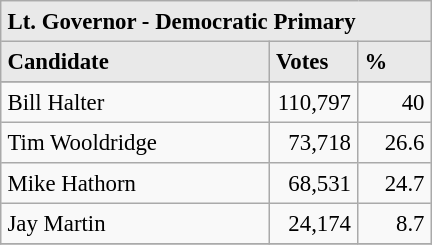<table border="1" cellpadding="4" cellspacing="0" style="text-align:left;margin: 1em 1em 1em 0; background: #f9f9f9; border: 1px #aaa solid; border-collapse: collapse; font-size: 95%;">
<tr style="background-color:#E9E9E9">
<th colspan="3">Lt. Governor - Democratic Primary</th>
</tr>
<tr style="background-color:#E9E9E9">
<th colspan="1" style="width: 170px">Candidate</th>
<th style="width: 50px">Votes</th>
<th style="width: 40px">%</th>
</tr>
<tr>
</tr>
<tr>
<td>Bill Halter</td>
<td style="text-align:right;">110,797</td>
<td style="text-align:right;">40</td>
</tr>
<tr>
<td>Tim Wooldridge</td>
<td style="text-align:right;">73,718</td>
<td style="text-align:right;">26.6</td>
</tr>
<tr>
<td>Mike Hathorn</td>
<td style="text-align:right;">68,531</td>
<td style="text-align:right;">24.7</td>
</tr>
<tr>
<td>Jay Martin</td>
<td style="text-align:right;">24,174</td>
<td style="text-align:right;">8.7</td>
</tr>
<tr>
</tr>
</table>
